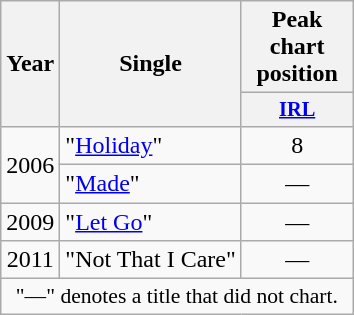<table class="wikitable" style="text-align:center;">
<tr>
<th rowspan=2>Year</th>
<th rowspan=2>Single</th>
<th>Peak chart position</th>
</tr>
<tr>
<th style="width:5em;font-size:85%"><a href='#'>IRL</a><br></th>
</tr>
<tr>
<td rowspan="2">2006</td>
<td style="text-align:left;">"<a href='#'>Holiday</a>"</td>
<td>8</td>
</tr>
<tr>
<td style="text-align:left;">"<a href='#'>Made</a>"</td>
<td>—</td>
</tr>
<tr>
<td>2009</td>
<td style="text-align:left;">"<a href='#'>Let Go</a>"</td>
<td>—</td>
</tr>
<tr>
<td>2011</td>
<td style="text-align:left;">"Not That I Care"</td>
<td>—</td>
</tr>
<tr>
<td colspan="3" style="font-size:90%">"—" denotes a title that did not chart.</td>
</tr>
</table>
